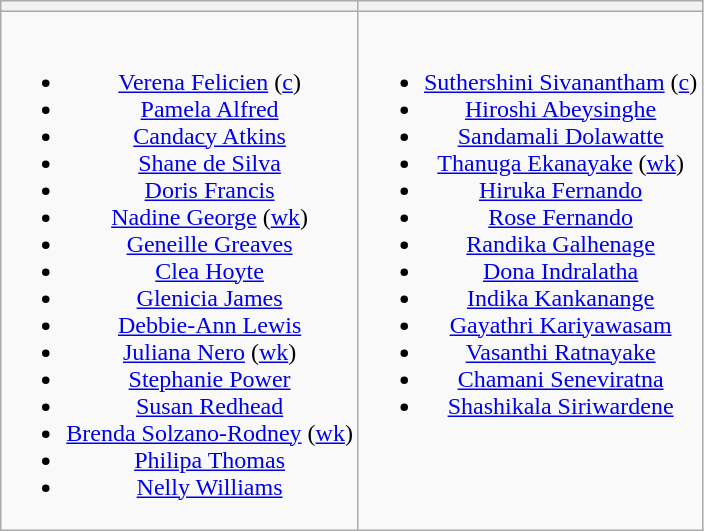<table class="wikitable" style="text-align:center">
<tr>
<th></th>
<th></th>
</tr>
<tr style="vertical-align:top">
<td><br><ul><li><a href='#'>Verena Felicien</a> (<a href='#'>c</a>)</li><li><a href='#'>Pamela Alfred</a></li><li><a href='#'>Candacy Atkins</a></li><li><a href='#'>Shane de Silva</a></li><li><a href='#'>Doris Francis</a></li><li><a href='#'>Nadine George</a> (<a href='#'>wk</a>)</li><li><a href='#'>Geneille Greaves</a></li><li><a href='#'>Clea Hoyte</a></li><li><a href='#'>Glenicia James</a></li><li><a href='#'>Debbie-Ann Lewis</a></li><li><a href='#'>Juliana Nero</a> (<a href='#'>wk</a>)</li><li><a href='#'>Stephanie Power</a></li><li><a href='#'>Susan Redhead</a></li><li><a href='#'>Brenda Solzano-Rodney</a> (<a href='#'>wk</a>)</li><li><a href='#'>Philipa Thomas</a></li><li><a href='#'>Nelly Williams</a></li></ul></td>
<td><br><ul><li><a href='#'>Suthershini Sivanantham</a> (<a href='#'>c</a>)</li><li><a href='#'>Hiroshi Abeysinghe</a></li><li><a href='#'>Sandamali Dolawatte</a></li><li><a href='#'>Thanuga Ekanayake</a> (<a href='#'>wk</a>)</li><li><a href='#'>Hiruka Fernando</a></li><li><a href='#'>Rose Fernando</a></li><li><a href='#'>Randika Galhenage</a></li><li><a href='#'>Dona Indralatha</a></li><li><a href='#'>Indika Kankanange</a></li><li><a href='#'>Gayathri Kariyawasam</a></li><li><a href='#'>Vasanthi Ratnayake</a></li><li><a href='#'>Chamani Seneviratna</a></li><li><a href='#'>Shashikala Siriwardene</a></li></ul></td>
</tr>
</table>
